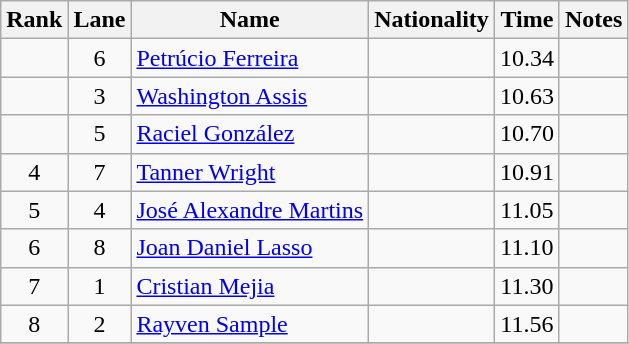<table class="wikitable sortable" style="text-align:center">
<tr>
<th>Rank</th>
<th>Lane</th>
<th>Name</th>
<th>Nationality</th>
<th>Time</th>
<th>Notes</th>
</tr>
<tr>
<td></td>
<td>6</td>
<td align=left><a href='#'>Petrúcio Ferreira</a></td>
<td align=left></td>
<td>10.34</td>
<td></td>
</tr>
<tr>
<td></td>
<td>3</td>
<td align=left><a href='#'>Washington Assis</a></td>
<td align=left></td>
<td>10.63</td>
<td></td>
</tr>
<tr>
<td></td>
<td>5</td>
<td align=left><a href='#'>Raciel González</a></td>
<td align=left></td>
<td>10.70</td>
<td></td>
</tr>
<tr>
<td>4</td>
<td>7</td>
<td align=left><a href='#'>Tanner Wright</a></td>
<td align=left></td>
<td>10.91</td>
<td></td>
</tr>
<tr>
<td>5</td>
<td>4</td>
<td align=left><a href='#'>José Alexandre Martins</a></td>
<td align=left></td>
<td>11.05</td>
<td></td>
</tr>
<tr>
<td>6</td>
<td>8</td>
<td align=left><a href='#'>Joan Daniel Lasso</a></td>
<td align=left></td>
<td>11.10</td>
<td></td>
</tr>
<tr>
<td>7</td>
<td>1</td>
<td align=left><a href='#'>Cristian Mejia</a></td>
<td align=left></td>
<td>11.30</td>
<td></td>
</tr>
<tr>
<td>8</td>
<td>2</td>
<td align=left><a href='#'>Rayven Sample</a></td>
<td align=left></td>
<td>11.56</td>
<td></td>
</tr>
<tr>
</tr>
</table>
